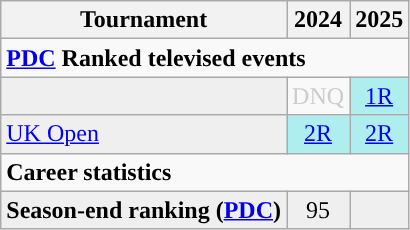<table class="wikitable">
<tr>
<th>Tournament</th>
<th>2024</th>
<th>2025</th>
</tr>
<tr>
<td colspan="11" style="text-align:left"><strong><a href='#'>PDC</a> Ranked televised events</strong></td>
</tr>
<tr>
<td style="background:#efefef;"></td>
<td style="text-align:center; color:#ccc;">DNQ</td>
<td style="text-align:center; background:#afeeee;"><a href='#'>1R</a></td>
</tr>
<tr>
<td style="background:#efefef;"><a href='#'>UK Open</a></td>
<td style="text-align:center; background:#afeeee;"><a href='#'>2R</a></td>
<td style="text-align:center; background:#afeeee;"><a href='#'>2R</a></td>
</tr>
<tr>
<td colspan="16" align="left"><strong>Career statistics</strong></td>
</tr>
<tr bgcolor="efefef">
<td align="left"><strong>Season-end ranking (<a href='#'>PDC</a>)</strong></td>
<td style="text-align:center;">95</td>
<td></td>
</tr>
</table>
